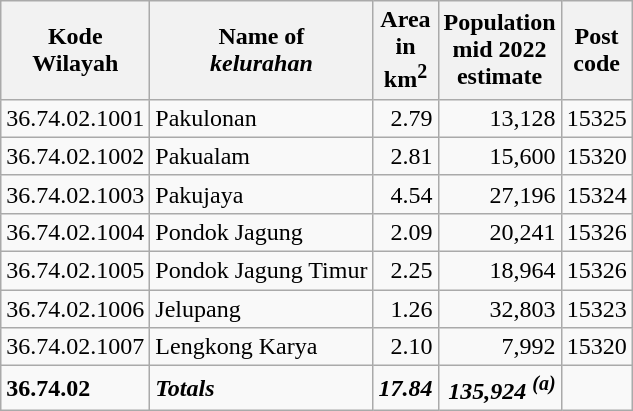<table class="wikitable">
<tr>
<th>Kode <br>Wilayah</th>
<th>Name of <br> <em>kelurahan</em></th>
<th>Area <br>in <br>km<sup>2</sup></th>
<th>Population<br>mid 2022<br>estimate</th>
<th>Post<br>code</th>
</tr>
<tr>
<td>36.74.02.1001</td>
<td>Pakulonan</td>
<td align="right">2.79</td>
<td align="right">13,128</td>
<td>15325</td>
</tr>
<tr>
<td>36.74.02.1002</td>
<td>Pakualam</td>
<td align="right">2.81</td>
<td align="right">15,600</td>
<td>15320</td>
</tr>
<tr>
<td>36.74.02.1003</td>
<td>Pakujaya</td>
<td align="right">4.54</td>
<td align="right">27,196</td>
<td>15324</td>
</tr>
<tr>
<td>36.74.02.1004</td>
<td>Pondok Jagung</td>
<td align="right">2.09</td>
<td align="right">20,241</td>
<td>15326</td>
</tr>
<tr>
<td>36.74.02.1005</td>
<td>Pondok Jagung Timur</td>
<td align="right">2.25</td>
<td align="right">18,964</td>
<td>15326</td>
</tr>
<tr>
<td>36.74.02.1006</td>
<td>Jelupang</td>
<td align="right">1.26</td>
<td align="right">32,803</td>
<td>15323</td>
</tr>
<tr>
<td>36.74.02.1007</td>
<td>Lengkong Karya</td>
<td align="right">2.10</td>
<td align="right">7,992</td>
<td>15320</td>
</tr>
<tr>
<td><strong>36.74.02</strong></td>
<td><strong><em>Totals</em></strong></td>
<td align="right"><strong><em>17.84</em></strong></td>
<td align="right"><strong><em>135,924 <sup>(a)</sup></em></strong></td>
<td></td>
</tr>
</table>
